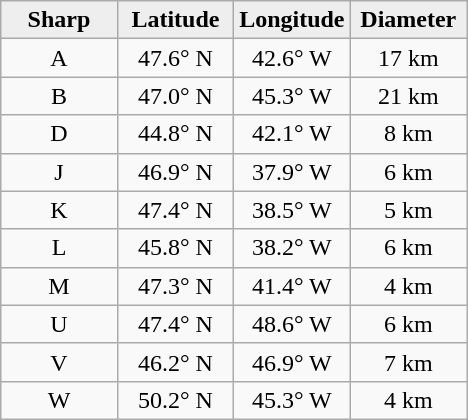<table class="wikitable">
<tr>
<th width="25%" style="background:#eeeeee;">Sharp</th>
<th width="25%" style="background:#eeeeee;">Latitude</th>
<th width="25%" style="background:#eeeeee;">Longitude</th>
<th width="25%" style="background:#eeeeee;">Diameter</th>
</tr>
<tr>
<td align="center">A</td>
<td align="center">47.6° N</td>
<td align="center">42.6° W</td>
<td align="center">17 km</td>
</tr>
<tr>
<td align="center">B</td>
<td align="center">47.0° N</td>
<td align="center">45.3° W</td>
<td align="center">21 km</td>
</tr>
<tr>
<td align="center">D</td>
<td align="center">44.8° N</td>
<td align="center">42.1° W</td>
<td align="center">8 km</td>
</tr>
<tr>
<td align="center">J</td>
<td align="center">46.9° N</td>
<td align="center">37.9° W</td>
<td align="center">6 km</td>
</tr>
<tr>
<td align="center">K</td>
<td align="center">47.4° N</td>
<td align="center">38.5° W</td>
<td align="center">5 km</td>
</tr>
<tr>
<td align="center">L</td>
<td align="center">45.8° N</td>
<td align="center">38.2° W</td>
<td align="center">6 km</td>
</tr>
<tr>
<td align="center">M</td>
<td align="center">47.3° N</td>
<td align="center">41.4° W</td>
<td align="center">4 km</td>
</tr>
<tr>
<td align="center">U</td>
<td align="center">47.4° N</td>
<td align="center">48.6° W</td>
<td align="center">6 km</td>
</tr>
<tr>
<td align="center">V</td>
<td align="center">46.2° N</td>
<td align="center">46.9° W</td>
<td align="center">7 km</td>
</tr>
<tr>
<td align="center">W</td>
<td align="center">50.2° N</td>
<td align="center">45.3° W</td>
<td align="center">4 km</td>
</tr>
</table>
